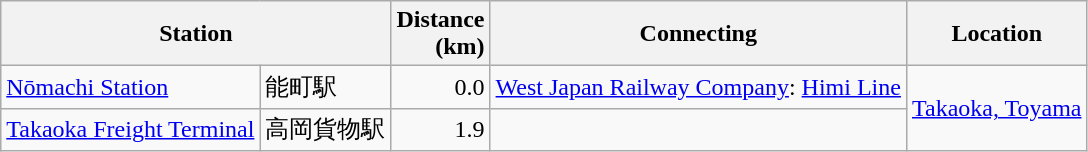<table class="wikitable" rules="all">
<tr>
<th colspan=2>Station</th>
<th style="text-align:right;">Distance<br>(km)</th>
<th>Connecting</th>
<th>Location</th>
</tr>
<tr>
<td><a href='#'>Nōmachi Station</a></td>
<td>能町駅</td>
<td style="text-align:right;">0.0</td>
<td><a href='#'>West Japan Railway Company</a>: <a href='#'>Himi Line</a></td>
<td rowspan=2><a href='#'>Takaoka, Toyama</a></td>
</tr>
<tr>
<td><a href='#'>Takaoka Freight Terminal</a></td>
<td>高岡貨物駅</td>
<td style="text-align:right;">1.9</td>
<td> </td>
</tr>
</table>
